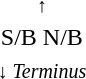<table style="text-align:center;">
<tr>
<td><small>  ↑ </small></td>
</tr>
<tr>
<td><span>S/B</span>   <span>N/B</span></td>
</tr>
<tr>
<td><small> ↓ <em>Terminus</em> </small></td>
</tr>
</table>
